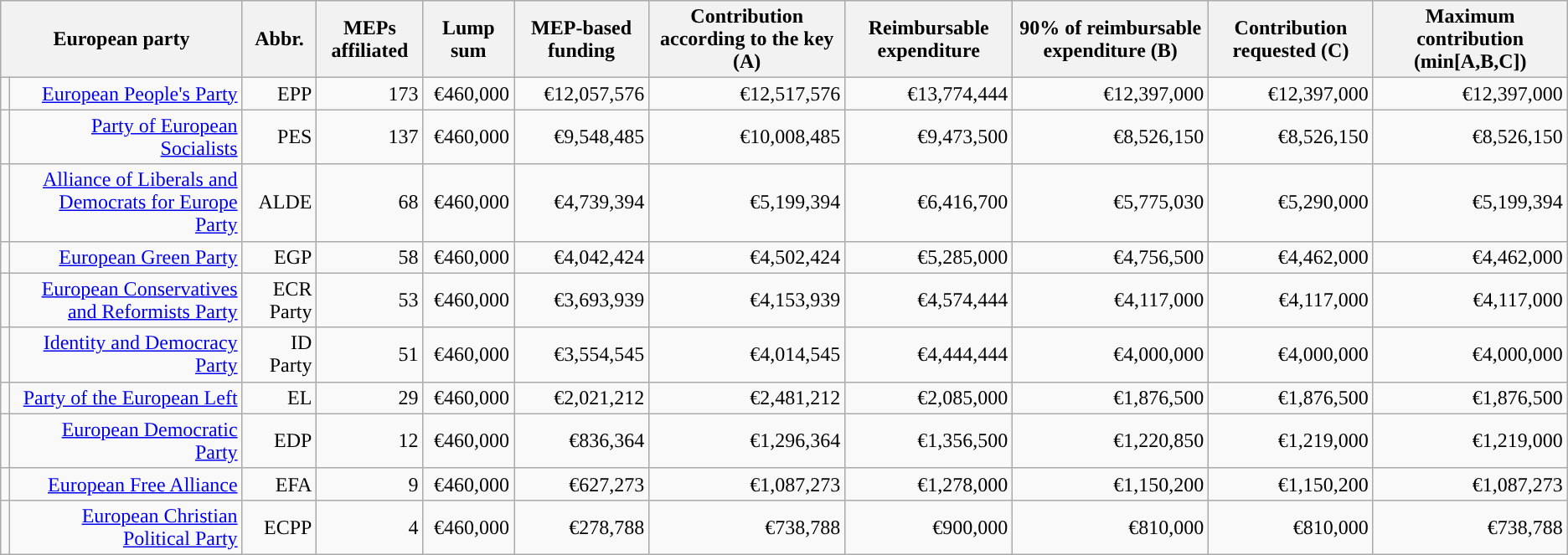<table class="wikitable centre sortable" style=text-align:right>
<tr>
<th colspan="2">European party</th>
<th>Abbr.</th>
<th>MEPs affiliated</th>
<th>Lump sum</th>
<th>MEP-based funding</th>
<th>Contribution according to the key (A)</th>
<th>Reimbursable expenditure</th>
<th>90% of reimbursable expenditure (B)</th>
<th>Contribution requested (C)</th>
<th>Maximum contribution (min[A,B,C])</th>
</tr>
<tr>
<td bgcolor=></td>
<td><a href='#'>European People's Party</a></td>
<td>EPP</td>
<td>173</td>
<td>€460,000</td>
<td>€12,057,576</td>
<td>€12,517,576</td>
<td>€13,774,444</td>
<td>€12,397,000</td>
<td>€12,397,000</td>
<td>€12,397,000</td>
</tr>
<tr>
<td bgcolor=></td>
<td><a href='#'>Party of European Socialists</a></td>
<td>PES</td>
<td>137</td>
<td>€460,000</td>
<td>€9,548,485</td>
<td>€10,008,485</td>
<td>€9,473,500</td>
<td>€8,526,150</td>
<td>€8,526,150</td>
<td>€8,526,150</td>
</tr>
<tr>
<td bgcolor=></td>
<td><a href='#'>Alliance of Liberals and Democrats for Europe Party</a></td>
<td>ALDE</td>
<td>68</td>
<td>€460,000</td>
<td>€4,739,394</td>
<td>€5,199,394</td>
<td>€6,416,700</td>
<td>€5,775,030</td>
<td>€5,290,000</td>
<td>€5,199,394</td>
</tr>
<tr>
<td></td>
<td><a href='#'>European Green Party</a></td>
<td>EGP</td>
<td>58</td>
<td>€460,000</td>
<td>€4,042,424</td>
<td>€4,502,424</td>
<td>€5,285,000</td>
<td>€4,756,500</td>
<td>€4,462,000</td>
<td>€4,462,000</td>
</tr>
<tr>
<td></td>
<td><a href='#'>European Conservatives and Reformists Party</a></td>
<td>ECR Party</td>
<td>53</td>
<td>€460,000</td>
<td>€3,693,939</td>
<td>€4,153,939</td>
<td>€4,574,444</td>
<td>€4,117,000</td>
<td>€4,117,000</td>
<td>€4,117,000</td>
</tr>
<tr>
<td></td>
<td><a href='#'>Identity and Democracy Party</a></td>
<td>ID Party</td>
<td>51</td>
<td>€460,000</td>
<td>€3,554,545</td>
<td>€4,014,545</td>
<td>€4,444,444</td>
<td>€4,000,000</td>
<td>€4,000,000</td>
<td>€4,000,000</td>
</tr>
<tr>
<td bgcolor=></td>
<td><a href='#'>Party of the European Left</a></td>
<td>EL</td>
<td>29</td>
<td>€460,000</td>
<td>€2,021,212</td>
<td>€2,481,212</td>
<td>€2,085,000</td>
<td>€1,876,500</td>
<td>€1,876,500</td>
<td>€1,876,500</td>
</tr>
<tr>
<td></td>
<td><a href='#'>European Democratic Party</a></td>
<td>EDP</td>
<td>12</td>
<td>€460,000</td>
<td>€836,364</td>
<td>€1,296,364</td>
<td>€1,356,500</td>
<td>€1,220,850</td>
<td>€1,219,000</td>
<td>€1,219,000</td>
</tr>
<tr>
<td></td>
<td><a href='#'>European Free Alliance</a></td>
<td>EFA</td>
<td>9</td>
<td>€460,000</td>
<td>€627,273</td>
<td>€1,087,273</td>
<td>€1,278,000</td>
<td>€1,150,200</td>
<td>€1,150,200</td>
<td>€1,087,273</td>
</tr>
<tr>
<td></td>
<td><a href='#'>European Christian Political Party</a></td>
<td>ECPP</td>
<td>4</td>
<td>€460,000</td>
<td>€278,788</td>
<td>€738,788</td>
<td>€900,000</td>
<td>€810,000</td>
<td>€810,000</td>
<td>€738,788</td>
</tr>
</table>
